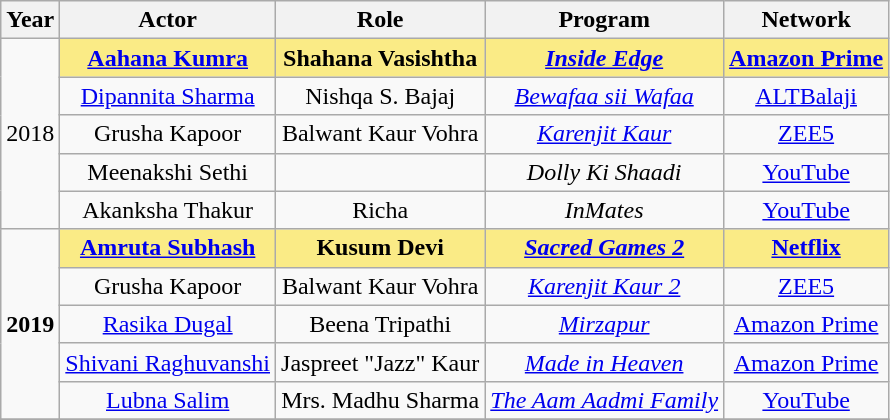<table class="wikitable sortable" style="text-align:center;">
<tr>
<th>Year</th>
<th>Actor</th>
<th>Role</th>
<th>Program</th>
<th>Network</th>
</tr>
<tr>
<td rowspan="5">2018</td>
<td style="background:#FAEB86;"><strong><a href='#'>Aahana Kumra</a></strong></td>
<td style="background:#FAEB86;"><strong>Shahana Vasishtha</strong></td>
<td style="background:#FAEB86;"><strong><em><a href='#'>Inside Edge</a></em></strong></td>
<td style="background:#FAEB86;"><strong><a href='#'>Amazon Prime</a></strong></td>
</tr>
<tr>
<td><a href='#'>Dipannita Sharma</a></td>
<td>Nishqa S. Bajaj</td>
<td><em><a href='#'>Bewafaa sii Wafaa</a></em></td>
<td><a href='#'>ALTBalaji</a></td>
</tr>
<tr>
<td>Grusha Kapoor</td>
<td>Balwant Kaur Vohra</td>
<td><em><a href='#'>Karenjit Kaur</a></em></td>
<td><a href='#'>ZEE5</a></td>
</tr>
<tr>
<td>Meenakshi Sethi</td>
<td></td>
<td><em>Dolly Ki Shaadi</em></td>
<td><a href='#'>YouTube</a></td>
</tr>
<tr>
<td>Akanksha Thakur</td>
<td>Richa</td>
<td><em>InMates</em></td>
<td><a href='#'>YouTube</a></td>
</tr>
<tr>
<td rowspan=5><strong>2019</strong></td>
<td style="background:#FAEB86;"><strong><a href='#'>Amruta Subhash</a></strong></td>
<td style="background:#FAEB86;"><strong>Kusum Devi</strong></td>
<td style="background:#FAEB86;"><strong><em><a href='#'>Sacred Games 2</a></em></strong></td>
<td style="background:#FAEB86;"><strong><a href='#'>Netflix</a></strong></td>
</tr>
<tr>
<td>Grusha Kapoor</td>
<td>Balwant Kaur Vohra</td>
<td><em><a href='#'>Karenjit Kaur 2</a></em></td>
<td><a href='#'>ZEE5</a></td>
</tr>
<tr>
<td><a href='#'>Rasika Dugal</a></td>
<td>Beena Tripathi</td>
<td><em><a href='#'>Mirzapur</a></em></td>
<td><a href='#'>Amazon Prime</a></td>
</tr>
<tr>
<td><a href='#'>Shivani Raghuvanshi</a></td>
<td>Jaspreet "Jazz" Kaur</td>
<td><em><a href='#'>Made in Heaven</a></em></td>
<td><a href='#'>Amazon Prime</a></td>
</tr>
<tr>
<td><a href='#'>Lubna Salim</a></td>
<td>Mrs. Madhu Sharma</td>
<td><em><a href='#'>The Aam Aadmi Family</a></em></td>
<td><a href='#'>YouTube</a></td>
</tr>
<tr>
</tr>
</table>
